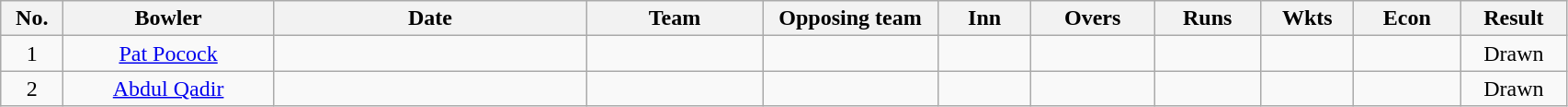<table class="wikitable sortable" style="font-size: 100%">
<tr align=center>
<th scope="col" width="38">No.</th>
<th scope="col" width="145">Bowler</th>
<th scope="col" width="220">Date</th>
<th scope="col" width="120">Team</th>
<th scope="col" width="120">Opposing team</th>
<th scope="col" width="60">Inn</th>
<th scope="col" width="82">Overs</th>
<th scope="col" width="70">Runs</th>
<th scope="col" width="60">Wkts</th>
<th scope="col" width="70">Econ</th>
<th scope="col" width="70">Result</th>
</tr>
<tr align="center">
<td scope="row">1</td>
<td><a href='#'>Pat Pocock</a></td>
<td></td>
<td></td>
<td></td>
<td></td>
<td></td>
<td></td>
<td></td>
<td></td>
<td>Drawn</td>
</tr>
<tr align="center">
<td scope="row">2</td>
<td><a href='#'>Abdul Qadir</a></td>
<td></td>
<td></td>
<td></td>
<td></td>
<td></td>
<td></td>
<td></td>
<td></td>
<td>Drawn</td>
</tr>
</table>
